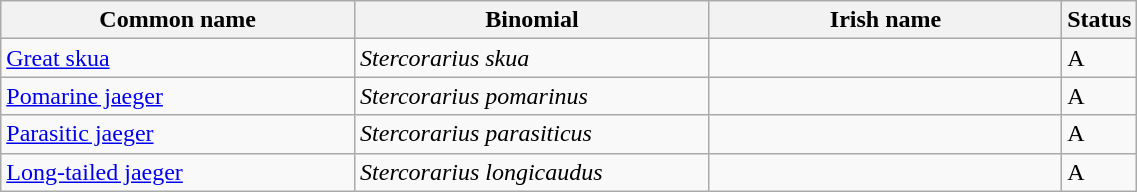<table width=60% class="wikitable">
<tr>
<th width=32%>Common name</th>
<th width=32%>Binomial</th>
<th width=32%>Irish name</th>
<th width=4%>Status</th>
</tr>
<tr>
<td><a href='#'>Great skua</a></td>
<td><em>Stercorarius skua</em></td>
<td></td>
<td>A</td>
</tr>
<tr>
<td><a href='#'>Pomarine jaeger</a></td>
<td><em>Stercorarius pomarinus</em></td>
<td></td>
<td>A</td>
</tr>
<tr>
<td><a href='#'>Parasitic jaeger</a></td>
<td><em>Stercorarius parasiticus</em></td>
<td></td>
<td>A</td>
</tr>
<tr>
<td><a href='#'>Long-tailed jaeger</a></td>
<td><em>Stercorarius longicaudus</em></td>
<td></td>
<td>A</td>
</tr>
</table>
